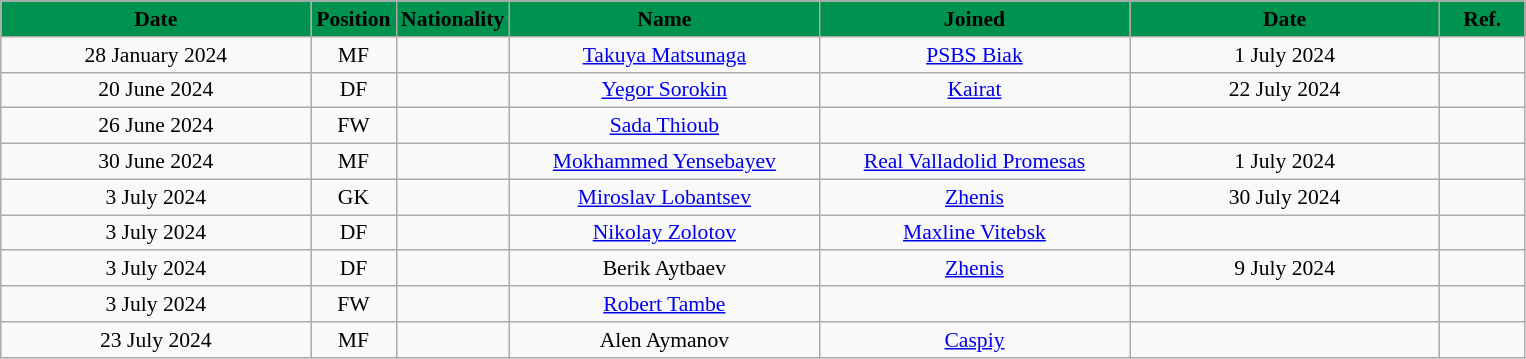<table class="wikitable"  style="text-align:center; font-size:90%; ">
<tr>
<th style="background:#00924F; color:black; width:200px;">Date</th>
<th style="background:#00924F; color:black; width:50px;">Position</th>
<th style="background:#00924F; color:black; width:50px;">Nationality</th>
<th style="background:#00924F; color:black; width:200px;">Name</th>
<th style="background:#00924F; color:black; width:200px;">Joined</th>
<th style="background:#00924F; color:black; width:200px;">Date</th>
<th style="background:#00924F; color:black; width:50px;">Ref.</th>
</tr>
<tr>
<td>28 January 2024</td>
<td>MF</td>
<td></td>
<td><a href='#'>Takuya Matsunaga</a></td>
<td><a href='#'>PSBS Biak</a></td>
<td>1 July 2024</td>
<td></td>
</tr>
<tr>
<td>20 June 2024</td>
<td>DF</td>
<td></td>
<td><a href='#'>Yegor Sorokin</a></td>
<td><a href='#'>Kairat</a></td>
<td>22 July 2024</td>
<td></td>
</tr>
<tr>
<td>26 June 2024</td>
<td>FW</td>
<td></td>
<td><a href='#'>Sada Thioub</a></td>
<td></td>
<td></td>
<td></td>
</tr>
<tr>
<td>30 June 2024</td>
<td>MF</td>
<td></td>
<td><a href='#'>Mokhammed Yensebayev</a></td>
<td><a href='#'>Real Valladolid Promesas</a></td>
<td>1 July 2024</td>
<td></td>
</tr>
<tr>
<td>3 July 2024</td>
<td>GK</td>
<td></td>
<td><a href='#'>Miroslav Lobantsev</a></td>
<td><a href='#'>Zhenis</a></td>
<td>30 July 2024</td>
<td></td>
</tr>
<tr>
<td>3 July 2024</td>
<td>DF</td>
<td></td>
<td><a href='#'>Nikolay Zolotov</a></td>
<td><a href='#'>Maxline Vitebsk</a></td>
<td></td>
<td></td>
</tr>
<tr>
<td>3 July 2024</td>
<td>DF</td>
<td></td>
<td>Berik Aytbaev</td>
<td><a href='#'>Zhenis</a></td>
<td>9 July 2024</td>
<td></td>
</tr>
<tr>
<td>3 July 2024</td>
<td>FW</td>
<td></td>
<td><a href='#'>Robert Tambe</a></td>
<td></td>
<td></td>
<td></td>
</tr>
<tr>
<td>23 July 2024</td>
<td>MF</td>
<td></td>
<td>Alen Aymanov</td>
<td><a href='#'>Caspiy</a></td>
<td></td>
<td></td>
</tr>
</table>
